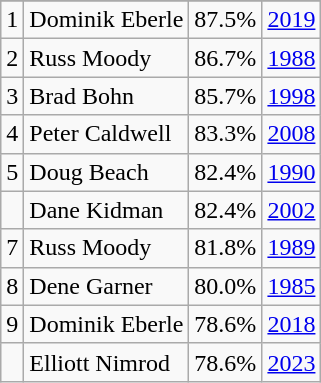<table class="wikitable">
<tr>
</tr>
<tr>
<td>1</td>
<td>Dominik Eberle</td>
<td><abbr>87.5%</abbr></td>
<td><a href='#'>2019</a></td>
</tr>
<tr>
<td>2</td>
<td>Russ Moody</td>
<td><abbr>86.7%</abbr></td>
<td><a href='#'>1988</a></td>
</tr>
<tr>
<td>3</td>
<td>Brad Bohn</td>
<td><abbr>85.7%</abbr></td>
<td><a href='#'>1998</a></td>
</tr>
<tr>
<td>4</td>
<td>Peter Caldwell</td>
<td><abbr>83.3%</abbr></td>
<td><a href='#'>2008</a></td>
</tr>
<tr>
<td>5</td>
<td>Doug Beach</td>
<td><abbr>82.4%</abbr></td>
<td><a href='#'>1990</a></td>
</tr>
<tr>
<td></td>
<td>Dane Kidman</td>
<td><abbr>82.4%</abbr></td>
<td><a href='#'>2002</a></td>
</tr>
<tr>
<td>7</td>
<td>Russ Moody</td>
<td><abbr>81.8%</abbr></td>
<td><a href='#'>1989</a></td>
</tr>
<tr>
<td>8</td>
<td>Dene Garner</td>
<td><abbr>80.0%</abbr></td>
<td><a href='#'>1985</a></td>
</tr>
<tr>
<td>9</td>
<td>Dominik Eberle</td>
<td><abbr>78.6%</abbr></td>
<td><a href='#'>2018</a></td>
</tr>
<tr>
<td></td>
<td>Elliott Nimrod</td>
<td><abbr>78.6%</abbr></td>
<td><a href='#'>2023</a></td>
</tr>
</table>
